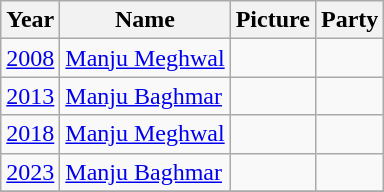<table class="wikitable sortable">
<tr>
<th>Year</th>
<th>Name</th>
<th>Picture</th>
<th colspan=2>Party</th>
</tr>
<tr>
<td><a href='#'>2008</a></td>
<td><a href='#'>Manju Meghwal</a></td>
<td></td>
<td></td>
</tr>
<tr>
<td><a href='#'>2013</a></td>
<td><a href='#'>Manju Baghmar</a></td>
<td></td>
<td></td>
</tr>
<tr>
<td><a href='#'>2018</a></td>
<td><a href='#'>Manju Meghwal</a></td>
<td></td>
<td></td>
</tr>
<tr>
<td><a href='#'>2023</a></td>
<td><a href='#'>Manju Baghmar</a></td>
<td></td>
<td></td>
</tr>
<tr>
</tr>
</table>
